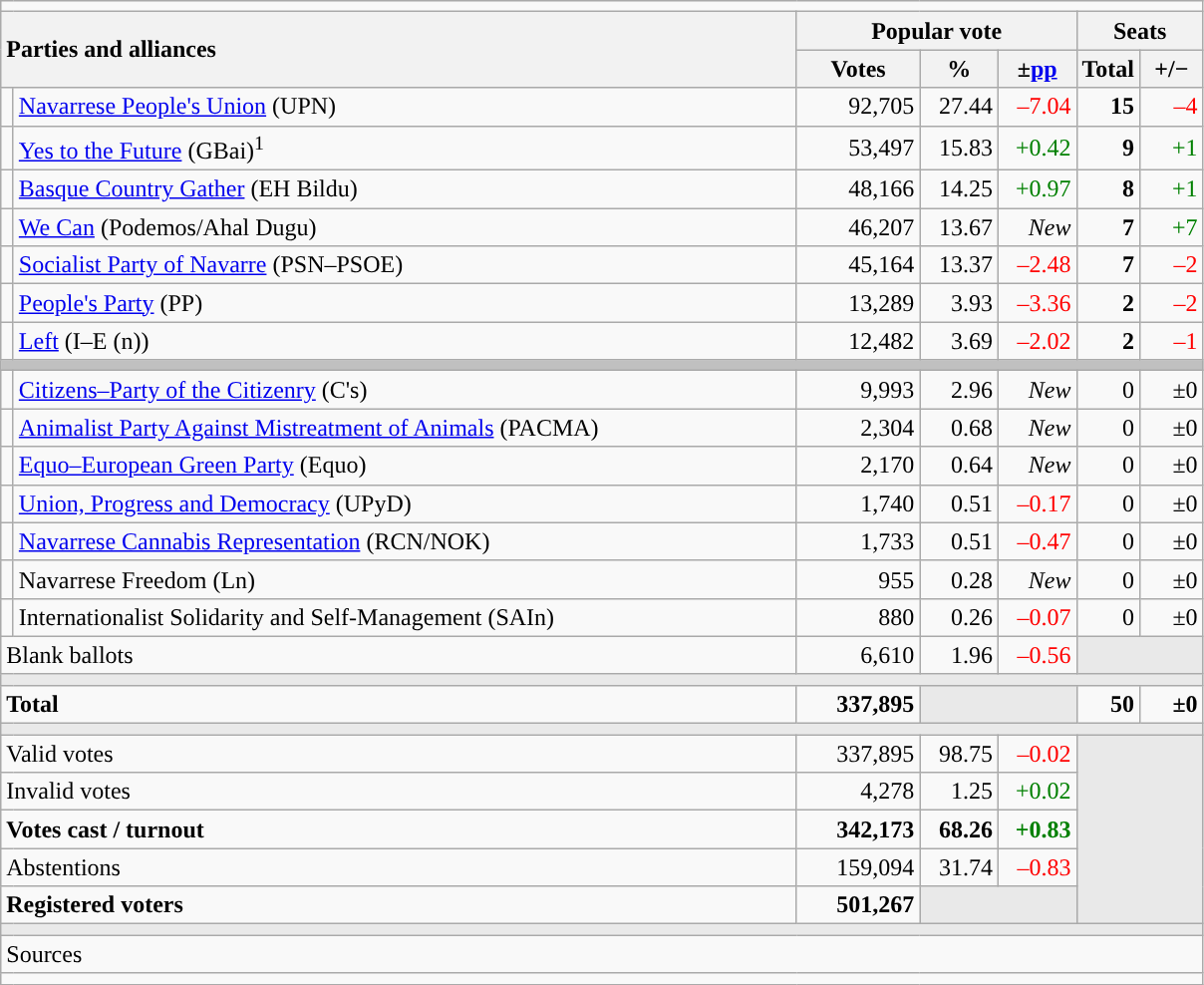<table class="wikitable" style="text-align:right;">
<tr>
<td colspan="7"></td>
</tr>
<tr>
<th style="text-align:left;" rowspan="2" colspan="2" width="525">Parties and alliances</th>
<th colspan="3">Popular vote</th>
<th colspan="2">Seats</th>
</tr>
<tr>
<th width="75">Votes</th>
<th width="45">%</th>
<th width="45">±<a href='#'>pp</a></th>
<th width="35">Total</th>
<th width="35">+/−</th>
</tr>
<tr>
<td width="1" style="color:inherit;background:"></td>
<td align="left"><a href='#'>Navarrese People's Union</a> (UPN)</td>
<td>92,705</td>
<td>27.44</td>
<td style="color:red;">–7.04</td>
<td><strong>15</strong></td>
<td style="color:red;">–4</td>
</tr>
<tr>
<td style="color:inherit;background:"></td>
<td align="left"><a href='#'>Yes to the Future</a> (GBai)<sup>1</sup></td>
<td>53,497</td>
<td>15.83</td>
<td style="color:green;">+0.42</td>
<td><strong>9</strong></td>
<td style="color:green;">+1</td>
</tr>
<tr>
<td style="color:inherit;background:"></td>
<td align="left"><a href='#'>Basque Country Gather</a> (EH Bildu)</td>
<td>48,166</td>
<td>14.25</td>
<td style="color:green;">+0.97</td>
<td><strong>8</strong></td>
<td style="color:green;">+1</td>
</tr>
<tr>
<td style="color:inherit;background:"></td>
<td align="left"><a href='#'>We Can</a> (Podemos/Ahal Dugu)</td>
<td>46,207</td>
<td>13.67</td>
<td><em>New</em></td>
<td><strong>7</strong></td>
<td style="color:green;">+7</td>
</tr>
<tr>
<td style="color:inherit;background:"></td>
<td align="left"><a href='#'>Socialist Party of Navarre</a> (PSN–PSOE)</td>
<td>45,164</td>
<td>13.37</td>
<td style="color:red;">–2.48</td>
<td><strong>7</strong></td>
<td style="color:red;">–2</td>
</tr>
<tr>
<td style="color:inherit;background:"></td>
<td align="left"><a href='#'>People's Party</a> (PP)</td>
<td>13,289</td>
<td>3.93</td>
<td style="color:red;">–3.36</td>
<td><strong>2</strong></td>
<td style="color:red;">–2</td>
</tr>
<tr>
<td style="color:inherit;background:"></td>
<td align="left"><a href='#'>Left</a> (I–E (n))</td>
<td>12,482</td>
<td>3.69</td>
<td style="color:red;">–2.02</td>
<td><strong>2</strong></td>
<td style="color:red;">–1</td>
</tr>
<tr>
<td colspan="7" bgcolor="#C0C0C0"></td>
</tr>
<tr>
<td style="color:inherit;background:"></td>
<td align="left"><a href='#'>Citizens–Party of the Citizenry</a> (C's)</td>
<td>9,993</td>
<td>2.96</td>
<td><em>New</em></td>
<td>0</td>
<td>±0</td>
</tr>
<tr>
<td style="color:inherit;background:"></td>
<td align="left"><a href='#'>Animalist Party Against Mistreatment of Animals</a> (PACMA)</td>
<td>2,304</td>
<td>0.68</td>
<td><em>New</em></td>
<td>0</td>
<td>±0</td>
</tr>
<tr>
<td style="color:inherit;background:"></td>
<td align="left"><a href='#'>Equo–European Green Party</a> (Equo)</td>
<td>2,170</td>
<td>0.64</td>
<td><em>New</em></td>
<td>0</td>
<td>±0</td>
</tr>
<tr>
<td style="color:inherit;background:"></td>
<td align="left"><a href='#'>Union, Progress and Democracy</a> (UPyD)</td>
<td>1,740</td>
<td>0.51</td>
<td style="color:red;">–0.17</td>
<td>0</td>
<td>±0</td>
</tr>
<tr>
<td style="color:inherit;background:"></td>
<td align="left"><a href='#'>Navarrese Cannabis Representation</a> (RCN/NOK)</td>
<td>1,733</td>
<td>0.51</td>
<td style="color:red;">–0.47</td>
<td>0</td>
<td>±0</td>
</tr>
<tr>
<td style="color:inherit;background:"></td>
<td align="left">Navarrese Freedom (Ln)</td>
<td>955</td>
<td>0.28</td>
<td><em>New</em></td>
<td>0</td>
<td>±0</td>
</tr>
<tr>
<td style="color:inherit;background:"></td>
<td align="left">Internationalist Solidarity and Self-Management (SAIn)</td>
<td>880</td>
<td>0.26</td>
<td style="color:red;">–0.07</td>
<td>0</td>
<td>±0</td>
</tr>
<tr>
<td align="left" colspan="2">Blank ballots</td>
<td>6,610</td>
<td>1.96</td>
<td style="color:red;">–0.56</td>
<td bgcolor="#E9E9E9" colspan="2"></td>
</tr>
<tr>
<td colspan="7" bgcolor="#E9E9E9"></td>
</tr>
<tr style="font-weight:bold;">
<td align="left" colspan="2">Total</td>
<td>337,895</td>
<td bgcolor="#E9E9E9" colspan="2"></td>
<td>50</td>
<td>±0</td>
</tr>
<tr>
<td colspan="7" bgcolor="#E9E9E9"></td>
</tr>
<tr>
<td align="left" colspan="2">Valid votes</td>
<td>337,895</td>
<td>98.75</td>
<td style="color:red;">–0.02</td>
<td bgcolor="#E9E9E9" colspan="2" rowspan="5"></td>
</tr>
<tr>
<td align="left" colspan="2">Invalid votes</td>
<td>4,278</td>
<td>1.25</td>
<td style="color:green;">+0.02</td>
</tr>
<tr style="font-weight:bold;">
<td align="left" colspan="2">Votes cast / turnout</td>
<td>342,173</td>
<td>68.26</td>
<td style="color:green;">+0.83</td>
</tr>
<tr>
<td align="left" colspan="2">Abstentions</td>
<td>159,094</td>
<td>31.74</td>
<td style="color:red;">–0.83</td>
</tr>
<tr style="font-weight:bold;">
<td align="left" colspan="2">Registered voters</td>
<td>501,267</td>
<td bgcolor="#E9E9E9" colspan="2"></td>
</tr>
<tr>
<td colspan="7" bgcolor="#E9E9E9"></td>
</tr>
<tr>
<td align="left" colspan="7">Sources</td>
</tr>
<tr>
<td colspan="7" style="text-align:left; max-width:790px;"></td>
</tr>
</table>
